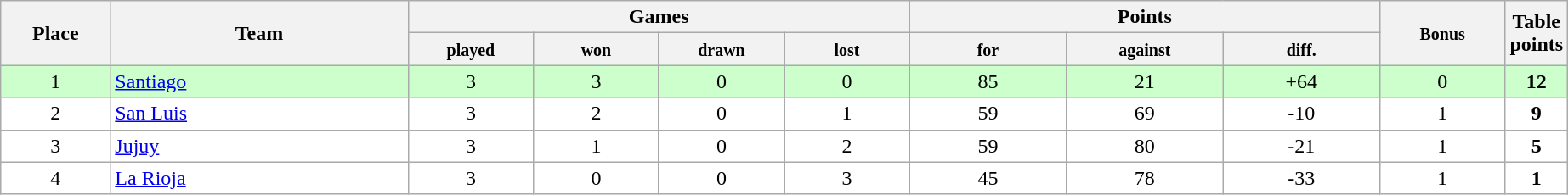<table class="wikitable">
<tr>
<th rowspan=2 width="7%">Place</th>
<th rowspan=2 width="19%">Team</th>
<th colspan=4 width="30%">Games</th>
<th colspan=3 width="26%">Points</th>
<th rowspan=2 width="8%"><small> Bonus </small></th>
<th rowspan=2 width="10%">Table<br>points</th>
</tr>
<tr>
<th width="8%"><small>played </small></th>
<th width="8%"><small>won </small></th>
<th width="8%"><small>drawn </small></th>
<th width="8%"><small>lost </small></th>
<th width="10%"><small>for </small></th>
<th width="10%"><small>against </small></th>
<th width="10%"><small>diff.</small></th>
</tr>
<tr align=center style="background: #ccffcc;">
<td>1</td>
<td align=left><a href='#'>Santiago</a></td>
<td>3</td>
<td>3</td>
<td>0</td>
<td>0</td>
<td>85</td>
<td>21</td>
<td>+64</td>
<td>0</td>
<td><strong>12</strong></td>
</tr>
<tr align=center style="background: #ffffff;">
<td>2</td>
<td align=left><a href='#'>San Luis</a></td>
<td>3</td>
<td>2</td>
<td>0</td>
<td>1</td>
<td>59</td>
<td>69</td>
<td>-10</td>
<td>1</td>
<td><strong>9</strong></td>
</tr>
<tr align=center style="background: #ffffff;">
<td>3</td>
<td align=left><a href='#'>Jujuy</a></td>
<td>3</td>
<td>1</td>
<td>0</td>
<td>2</td>
<td>59</td>
<td>80</td>
<td>-21</td>
<td>1</td>
<td><strong>5</strong></td>
</tr>
<tr align=center style="background: #ffffff;">
<td>4</td>
<td align=left><a href='#'>La Rioja</a></td>
<td>3</td>
<td>0</td>
<td>0</td>
<td>3</td>
<td>45</td>
<td>78</td>
<td>-33</td>
<td>1</td>
<td><strong>1</strong></td>
</tr>
</table>
